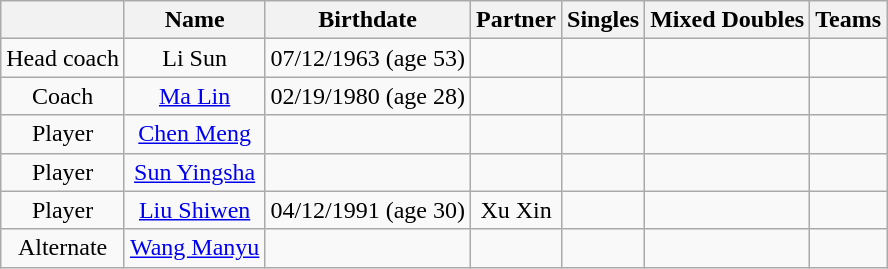<table class="wikitable" style="text-align: center;">
<tr>
<th></th>
<th>Name</th>
<th>Birthdate</th>
<th>Partner</th>
<th>Singles</th>
<th>Mixed Doubles</th>
<th>Teams</th>
</tr>
<tr>
<td>Head coach</td>
<td>Li Sun</td>
<td>07/12/1963 (age 53)</td>
<td></td>
<td></td>
<td></td>
<td></td>
</tr>
<tr>
<td>Coach</td>
<td><a href='#'>Ma Lin</a></td>
<td>02/19/1980 (age 28)</td>
<td></td>
<td></td>
<td></td>
<td></td>
</tr>
<tr>
<td>Player</td>
<td><a href='#'>Chen Meng</a></td>
<td></td>
<td></td>
<td></td>
<td></td>
<td></td>
</tr>
<tr>
<td>Player</td>
<td><a href='#'>Sun Yingsha</a></td>
<td></td>
<td></td>
<td></td>
<td></td>
<td></td>
</tr>
<tr>
<td>Player</td>
<td><a href='#'>Liu Shiwen</a></td>
<td>04/12/1991 (age 30)</td>
<td>Xu Xin</td>
<td></td>
<td></td>
<td></td>
</tr>
<tr>
<td>Alternate</td>
<td><a href='#'>Wang Manyu</a></td>
<td></td>
<td></td>
<td></td>
<td></td>
<td></td>
</tr>
</table>
